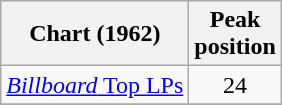<table class="wikitable">
<tr>
<th>Chart (1962)</th>
<th>Peak<br>position</th>
</tr>
<tr>
<td><a href='#'><em>Billboard</em> Top LPs</a></td>
<td align="center">24</td>
</tr>
<tr>
</tr>
</table>
